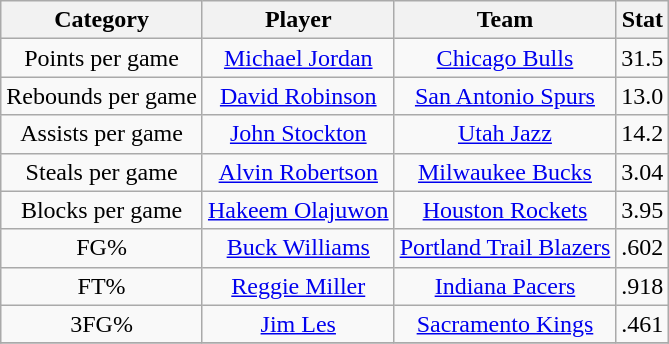<table class="wikitable" style="text-align:center">
<tr>
<th>Category</th>
<th>Player</th>
<th>Team</th>
<th>Stat</th>
</tr>
<tr>
<td>Points per game</td>
<td><a href='#'>Michael Jordan</a></td>
<td><a href='#'>Chicago Bulls</a></td>
<td>31.5</td>
</tr>
<tr>
<td>Rebounds per game</td>
<td><a href='#'>David Robinson</a></td>
<td><a href='#'>San Antonio Spurs</a></td>
<td>13.0</td>
</tr>
<tr>
<td>Assists per game</td>
<td><a href='#'>John Stockton</a></td>
<td><a href='#'>Utah Jazz</a></td>
<td>14.2</td>
</tr>
<tr>
<td>Steals per game</td>
<td><a href='#'>Alvin Robertson</a></td>
<td><a href='#'>Milwaukee Bucks</a></td>
<td>3.04</td>
</tr>
<tr>
<td>Blocks per game</td>
<td><a href='#'>Hakeem Olajuwon</a></td>
<td><a href='#'>Houston Rockets</a></td>
<td>3.95</td>
</tr>
<tr>
<td>FG%</td>
<td><a href='#'>Buck Williams</a></td>
<td><a href='#'>Portland Trail Blazers</a></td>
<td>.602</td>
</tr>
<tr>
<td>FT%</td>
<td><a href='#'>Reggie Miller</a></td>
<td><a href='#'>Indiana Pacers</a></td>
<td>.918</td>
</tr>
<tr>
<td>3FG%</td>
<td><a href='#'>Jim Les</a></td>
<td><a href='#'>Sacramento Kings</a></td>
<td>.461</td>
</tr>
<tr>
</tr>
</table>
